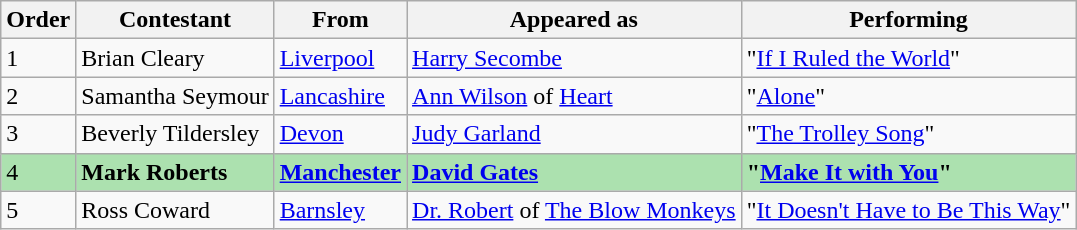<table class="wikitable">
<tr>
<th>Order</th>
<th>Contestant</th>
<th>From</th>
<th>Appeared as</th>
<th>Performing</th>
</tr>
<tr>
<td>1</td>
<td>Brian Cleary</td>
<td><a href='#'>Liverpool</a></td>
<td><a href='#'>Harry Secombe</a></td>
<td>"<a href='#'>If I Ruled the World</a>"</td>
</tr>
<tr>
<td>2</td>
<td>Samantha Seymour</td>
<td><a href='#'>Lancashire</a></td>
<td><a href='#'>Ann Wilson</a> of <a href='#'>Heart</a></td>
<td>"<a href='#'>Alone</a>"</td>
</tr>
<tr>
<td>3</td>
<td>Beverly Tildersley</td>
<td><a href='#'>Devon</a></td>
<td><a href='#'>Judy Garland</a></td>
<td>"<a href='#'>The Trolley Song</a>"</td>
</tr>
<tr style="background:#ACE1AF;">
<td>4</td>
<td><strong>Mark Roberts</strong></td>
<td><strong><a href='#'>Manchester</a></strong></td>
<td><strong><a href='#'>David Gates</a></strong></td>
<td><strong>"<a href='#'>Make It with You</a>"</strong></td>
</tr>
<tr>
<td>5</td>
<td>Ross Coward</td>
<td><a href='#'>Barnsley</a></td>
<td><a href='#'>Dr. Robert</a> of <a href='#'>The Blow Monkeys</a></td>
<td>"<a href='#'>It Doesn't Have to Be This Way</a>"</td>
</tr>
</table>
